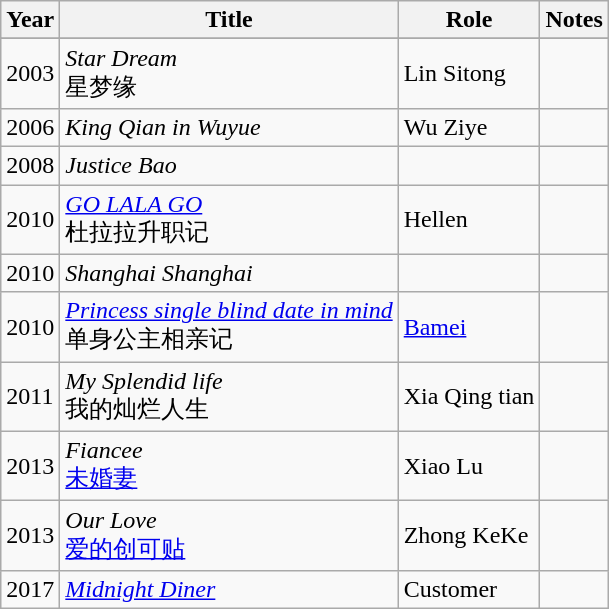<table class="wikitable sortable">
<tr>
<th>Year</th>
<th>Title</th>
<th>Role</th>
<th class="unsortable">Notes</th>
</tr>
<tr>
</tr>
<tr>
<td>2003</td>
<td><em>Star Dream</em><br>星梦缘</td>
<td>Lin Sitong</td>
<td></td>
</tr>
<tr>
<td>2006</td>
<td><em>King Qian in Wuyue</em></td>
<td>Wu Ziye</td>
<td></td>
</tr>
<tr>
<td>2008</td>
<td><em>Justice Bao</em></td>
<td></td>
<td></td>
</tr>
<tr>
<td>2010</td>
<td><em><a href='#'>GO LALA GO</a></em><br>杜拉拉升职记</td>
<td>Hellen</td>
<td></td>
</tr>
<tr>
<td>2010</td>
<td><em>Shanghai Shanghai</em></td>
<td></td>
<td></td>
</tr>
<tr>
<td>2010</td>
<td><em><a href='#'>Princess single blind date in mind</a></em><br>单身公主相亲记</td>
<td><a href='#'>Bamei</a></td>
<td></td>
</tr>
<tr>
<td>2011</td>
<td><em>My Splendid life</em><br>我的灿烂人生</td>
<td>Xia Qing tian</td>
<td></td>
</tr>
<tr>
<td>2013</td>
<td><em>Fiancee</em><br> <a href='#'>未婚妻</a></td>
<td>Xiao Lu</td>
</tr>
<tr>
<td>2013</td>
<td><em>Our Love</em><br> <a href='#'>爱的创可贴</a></td>
<td>Zhong KeKe</td>
<td></td>
</tr>
<tr>
<td>2017</td>
<td><em><a href='#'>Midnight Diner</a></em></td>
<td>Customer</td>
</tr>
</table>
